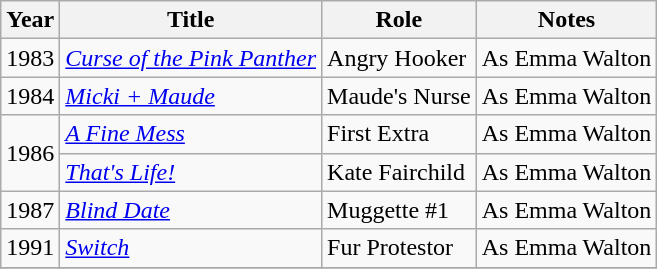<table class="wikitable sortable">
<tr>
<th>Year</th>
<th>Title</th>
<th>Role</th>
<th class="unsortable">Notes</th>
</tr>
<tr>
<td>1983</td>
<td><em><a href='#'>Curse of the Pink Panther</a></em></td>
<td>Angry Hooker</td>
<td>As Emma Walton</td>
</tr>
<tr>
<td>1984</td>
<td><em><a href='#'>Micki + Maude</a></em></td>
<td>Maude's Nurse</td>
<td>As Emma Walton</td>
</tr>
<tr>
<td rowspan="2">1986</td>
<td><em><a href='#'>A Fine Mess</a></em></td>
<td>First Extra</td>
<td>As Emma Walton</td>
</tr>
<tr>
<td><em><a href='#'>That's Life!</a></em></td>
<td>Kate Fairchild</td>
<td>As Emma Walton</td>
</tr>
<tr>
<td>1987</td>
<td><em><a href='#'>Blind Date</a></em></td>
<td>Muggette #1</td>
<td>As Emma Walton</td>
</tr>
<tr>
<td>1991</td>
<td><em><a href='#'>Switch</a></em></td>
<td>Fur Protestor</td>
<td>As Emma Walton</td>
</tr>
<tr>
</tr>
</table>
